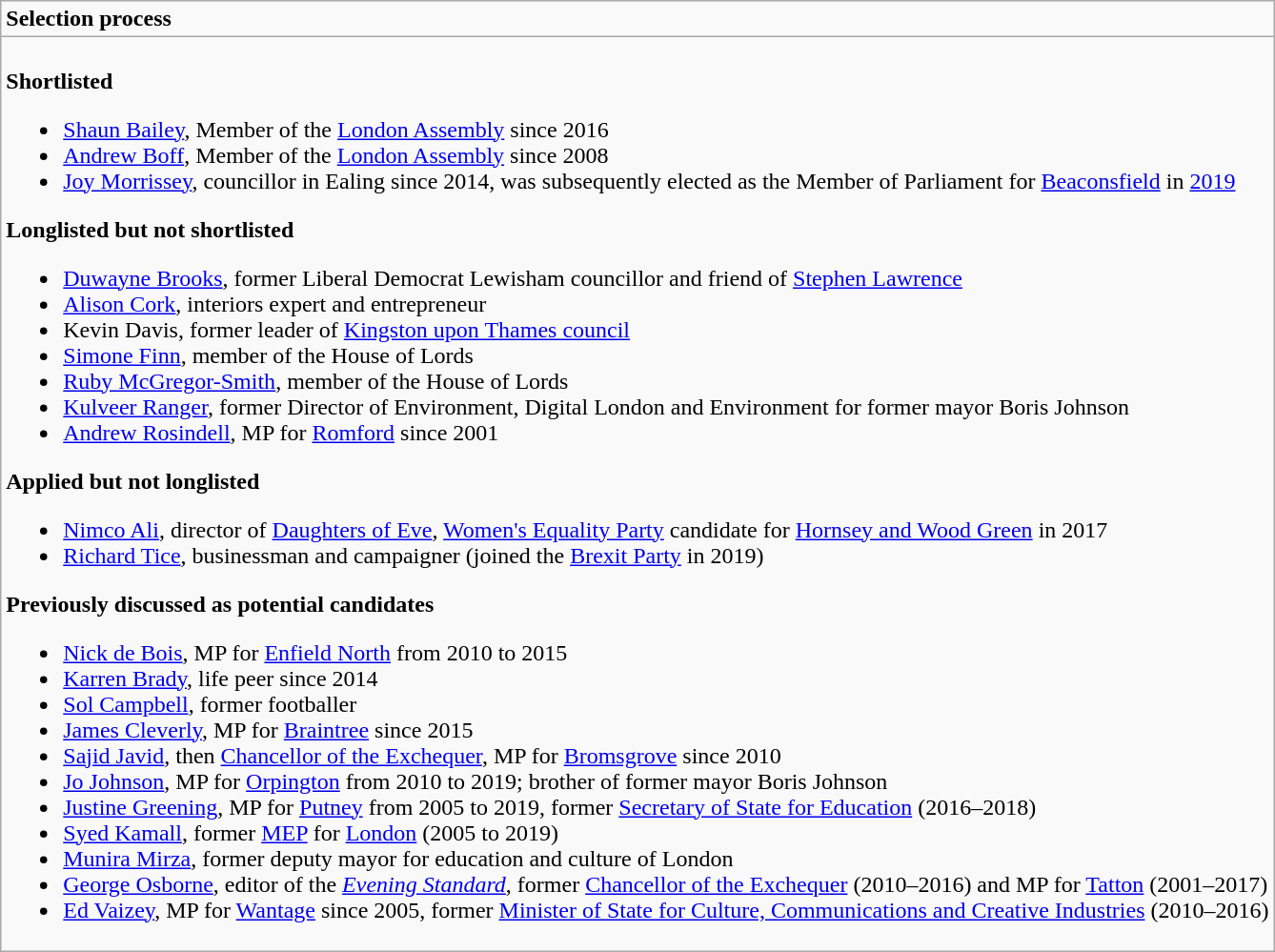<table class="wikitable mw-collapsible">
<tr>
<td><strong>Selection process</strong></td>
</tr>
<tr>
<td><br><strong>Shortlisted</strong><ul><li><a href='#'>Shaun Bailey</a>, Member of the <a href='#'>London Assembly</a> since 2016</li><li><a href='#'>Andrew Boff</a>, Member of the <a href='#'>London Assembly</a> since 2008</li><li><a href='#'>Joy Morrissey</a>, councillor in Ealing since 2014, was subsequently elected as the Member of Parliament for <a href='#'>Beaconsfield</a> in <a href='#'>2019</a></li></ul><strong>Longlisted but not shortlisted</strong><ul><li><a href='#'>Duwayne Brooks</a>, former Liberal Democrat Lewisham councillor and friend of <a href='#'>Stephen Lawrence</a></li><li><a href='#'>Alison Cork</a>, interiors expert and entrepreneur</li><li>Kevin Davis, former leader of <a href='#'>Kingston upon Thames council</a></li><li><a href='#'>Simone Finn</a>, member of the House of Lords</li><li><a href='#'>Ruby McGregor-Smith</a>, member of the House of Lords</li><li><a href='#'>Kulveer Ranger</a>, former Director of Environment, Digital London and Environment for former mayor Boris Johnson</li><li><a href='#'>Andrew Rosindell</a>, MP for <a href='#'>Romford</a> since 2001</li></ul><strong>Applied but not longlisted</strong><ul><li><a href='#'>Nimco Ali</a>, director of <a href='#'>Daughters of Eve</a>, <a href='#'>Women's Equality Party</a> candidate for <a href='#'>Hornsey and Wood Green</a> in 2017</li><li><a href='#'>Richard Tice</a>, businessman and campaigner (joined the <a href='#'>Brexit Party</a> in 2019)</li></ul><strong>Previously discussed as potential candidates</strong><ul><li><a href='#'>Nick de Bois</a>, MP for <a href='#'>Enfield North</a> from 2010 to 2015</li><li><a href='#'>Karren Brady</a>, life peer since 2014</li><li><a href='#'>Sol Campbell</a>, former footballer</li><li><a href='#'>James Cleverly</a>, MP for <a href='#'>Braintree</a> since 2015</li><li><a href='#'>Sajid Javid</a>, then <a href='#'>Chancellor of the Exchequer</a>, MP for <a href='#'>Bromsgrove</a> since 2010</li><li><a href='#'>Jo Johnson</a>, MP for <a href='#'>Orpington</a> from 2010 to 2019; brother of former mayor Boris Johnson</li><li><a href='#'>Justine Greening</a>, MP for <a href='#'>Putney</a> from 2005 to 2019, former <a href='#'>Secretary of State for Education</a> (2016–2018)</li><li><a href='#'>Syed Kamall</a>, former <a href='#'>MEP</a> for <a href='#'>London</a> (2005 to 2019)</li><li><a href='#'>Munira Mirza</a>, former deputy mayor for education and culture of London</li><li><a href='#'>George Osborne</a>, editor of the <em><a href='#'>Evening Standard</a></em>, former <a href='#'>Chancellor of the Exchequer</a> (2010–2016) and MP for <a href='#'>Tatton</a> (2001–2017)</li><li><a href='#'>Ed Vaizey</a>, MP for <a href='#'>Wantage</a> since 2005, former <a href='#'>Minister of State for Culture, Communications and Creative Industries</a> (2010–2016)</li></ul></td>
</tr>
</table>
